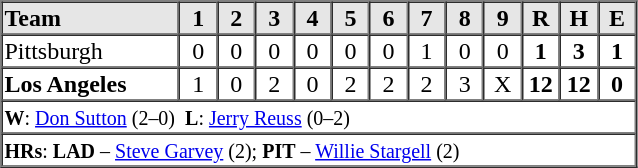<table border=1 cellspacing=0 width=425 style="margin-left:3em;">
<tr style="text-align:center; background-color:#e6e6e6;">
<th align=left width=28%>Team</th>
<th width=6%>1</th>
<th width=6%>2</th>
<th width=6%>3</th>
<th width=6%>4</th>
<th width=6%>5</th>
<th width=6%>6</th>
<th width=6%>7</th>
<th width=6%>8</th>
<th width=6%>9</th>
<th width=6%>R</th>
<th width=6%>H</th>
<th width=6%>E</th>
</tr>
<tr style="text-align:center;">
<td align=left>Pittsburgh</td>
<td>0</td>
<td>0</td>
<td>0</td>
<td>0</td>
<td>0</td>
<td>0</td>
<td>1</td>
<td>0</td>
<td>0</td>
<td><strong>1</strong></td>
<td><strong>3</strong></td>
<td><strong>1</strong></td>
</tr>
<tr style="text-align:center;">
<td align=left><strong>Los Angeles</strong></td>
<td>1</td>
<td>0</td>
<td>2</td>
<td>0</td>
<td>2</td>
<td>2</td>
<td>2</td>
<td>3</td>
<td>X</td>
<td><strong>12</strong></td>
<td><strong>12</strong></td>
<td><strong>0</strong></td>
</tr>
<tr style="text-align:left;">
<td colspan=13><small><strong>W</strong>: <a href='#'>Don Sutton</a> (2–0)  <strong>L</strong>: <a href='#'>Jerry Reuss</a> (0–2)  </small></td>
</tr>
<tr style="text-align:left;">
<td colspan=13><small><strong>HRs</strong>: <strong>LAD</strong> – <a href='#'>Steve Garvey</a> (2); <strong>PIT</strong> – <a href='#'>Willie Stargell</a> (2)</small></td>
</tr>
</table>
